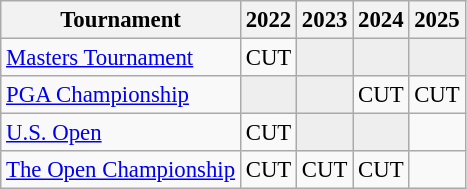<table class="wikitable" style="font-size:95%;text-align:center;">
<tr>
<th>Tournament</th>
<th>2022</th>
<th>2023</th>
<th>2024</th>
<th>2025</th>
</tr>
<tr>
<td align=left><a href='#'>Masters Tournament</a></td>
<td>CUT</td>
<td style="background:#eeeeee;"></td>
<td style="background:#eeeeee;"></td>
<td style="background:#eeeeee;"></td>
</tr>
<tr>
<td align=left><a href='#'>PGA Championship</a></td>
<td style="background:#eeeeee;"></td>
<td style="background:#eeeeee;"></td>
<td>CUT</td>
<td>CUT</td>
</tr>
<tr>
<td align=left><a href='#'>U.S. Open</a></td>
<td>CUT</td>
<td style="background:#eeeeee;"></td>
<td style="background:#eeeeee;"></td>
<td></td>
</tr>
<tr>
<td align=left><a href='#'>The Open Championship</a></td>
<td>CUT</td>
<td>CUT</td>
<td>CUT</td>
<td></td>
</tr>
</table>
